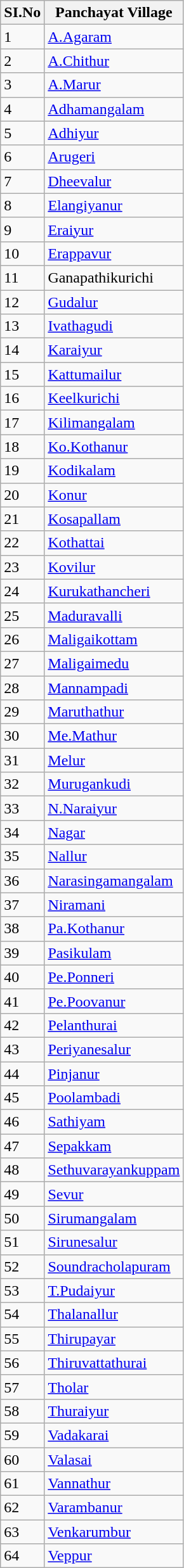<table class="wikitable sortable">
<tr>
<th>SI.No</th>
<th>Panchayat Village</th>
</tr>
<tr>
<td>1</td>
<td><a href='#'>A.Agaram</a></td>
</tr>
<tr>
<td>2</td>
<td><a href='#'>A.Chithur</a></td>
</tr>
<tr>
<td>3</td>
<td><a href='#'>A.Marur</a></td>
</tr>
<tr>
<td>4</td>
<td><a href='#'>Adhamangalam</a></td>
</tr>
<tr>
<td>5</td>
<td><a href='#'>Adhiyur</a></td>
</tr>
<tr>
<td>6</td>
<td><a href='#'>Arugeri</a></td>
</tr>
<tr>
<td>7</td>
<td><a href='#'>Dheevalur</a></td>
</tr>
<tr>
<td>8</td>
<td><a href='#'>Elangiyanur</a></td>
</tr>
<tr>
<td>9</td>
<td><a href='#'>Eraiyur</a></td>
</tr>
<tr>
<td>10</td>
<td><a href='#'>Erappavur</a></td>
</tr>
<tr>
<td>11</td>
<td>Ganapathikurichi</td>
</tr>
<tr>
<td>12</td>
<td><a href='#'>Gudalur</a></td>
</tr>
<tr>
<td>13</td>
<td><a href='#'>Ivathagudi</a></td>
</tr>
<tr>
<td>14</td>
<td><a href='#'>Karaiyur</a></td>
</tr>
<tr>
<td>15</td>
<td><a href='#'>Kattumailur</a></td>
</tr>
<tr>
<td>16</td>
<td><a href='#'>Keelkurichi</a></td>
</tr>
<tr>
<td>17</td>
<td><a href='#'>Kilimangalam</a></td>
</tr>
<tr>
<td>18</td>
<td><a href='#'>Ko.Kothanur</a></td>
</tr>
<tr>
<td>19</td>
<td><a href='#'>Kodikalam</a></td>
</tr>
<tr>
<td>20</td>
<td><a href='#'>Konur</a></td>
</tr>
<tr>
<td>21</td>
<td><a href='#'>Kosapallam</a></td>
</tr>
<tr>
<td>22</td>
<td><a href='#'>Kothattai</a></td>
</tr>
<tr>
<td>23</td>
<td><a href='#'>Kovilur</a></td>
</tr>
<tr>
<td>24</td>
<td><a href='#'>Kurukathancheri</a></td>
</tr>
<tr>
<td>25</td>
<td><a href='#'>Maduravalli</a></td>
</tr>
<tr>
<td>26</td>
<td><a href='#'>Maligaikottam</a></td>
</tr>
<tr>
<td>27</td>
<td><a href='#'>Maligaimedu</a></td>
</tr>
<tr>
<td>28</td>
<td><a href='#'>Mannampadi</a></td>
</tr>
<tr>
<td>29</td>
<td><a href='#'>Maruthathur</a></td>
</tr>
<tr>
<td>30</td>
<td><a href='#'>Me.Mathur</a></td>
</tr>
<tr>
<td>31</td>
<td><a href='#'>Melur</a></td>
</tr>
<tr>
<td>32</td>
<td><a href='#'>Murugankudi</a></td>
</tr>
<tr>
<td>33</td>
<td><a href='#'>N.Naraiyur</a></td>
</tr>
<tr>
<td>34</td>
<td><a href='#'>Nagar</a></td>
</tr>
<tr>
<td>35</td>
<td><a href='#'>Nallur</a></td>
</tr>
<tr>
<td>36</td>
<td><a href='#'>Narasingamangalam</a></td>
</tr>
<tr>
<td>37</td>
<td><a href='#'>Niramani</a></td>
</tr>
<tr>
<td>38</td>
<td><a href='#'>Pa.Kothanur</a></td>
</tr>
<tr>
<td>39</td>
<td><a href='#'>Pasikulam</a></td>
</tr>
<tr>
<td>40</td>
<td><a href='#'>Pe.Ponneri</a></td>
</tr>
<tr>
<td>41</td>
<td><a href='#'>Pe.Poovanur</a></td>
</tr>
<tr>
<td>42</td>
<td><a href='#'>Pelanthurai</a></td>
</tr>
<tr>
<td>43</td>
<td><a href='#'>Periyanesalur</a></td>
</tr>
<tr>
<td>44</td>
<td><a href='#'>Pinjanur</a></td>
</tr>
<tr>
<td>45</td>
<td><a href='#'>Poolambadi</a></td>
</tr>
<tr>
<td>46</td>
<td><a href='#'>Sathiyam</a></td>
</tr>
<tr>
<td>47</td>
<td><a href='#'>Sepakkam</a></td>
</tr>
<tr>
<td>48</td>
<td><a href='#'>Sethuvarayankuppam</a></td>
</tr>
<tr>
<td>49</td>
<td><a href='#'>Sevur</a></td>
</tr>
<tr>
<td>50</td>
<td><a href='#'>Sirumangalam</a></td>
</tr>
<tr>
<td>51</td>
<td><a href='#'>Sirunesalur</a></td>
</tr>
<tr>
<td>52</td>
<td><a href='#'>Soundracholapuram</a></td>
</tr>
<tr>
<td>53</td>
<td><a href='#'>T.Pudaiyur</a></td>
</tr>
<tr>
<td>54</td>
<td><a href='#'>Thalanallur</a></td>
</tr>
<tr>
<td>55</td>
<td><a href='#'>Thirupayar</a></td>
</tr>
<tr>
<td>56</td>
<td><a href='#'>Thiruvattathurai</a></td>
</tr>
<tr>
<td>57</td>
<td><a href='#'>Tholar</a></td>
</tr>
<tr>
<td>58</td>
<td><a href='#'>Thuraiyur</a></td>
</tr>
<tr>
<td>59</td>
<td><a href='#'>Vadakarai</a></td>
</tr>
<tr>
<td>60</td>
<td><a href='#'>Valasai</a></td>
</tr>
<tr>
<td>61</td>
<td><a href='#'>Vannathur</a></td>
</tr>
<tr>
<td>62</td>
<td><a href='#'>Varambanur</a></td>
</tr>
<tr>
<td>63</td>
<td><a href='#'>Venkarumbur</a></td>
</tr>
<tr>
<td>64</td>
<td><a href='#'>Veppur</a></td>
</tr>
</table>
